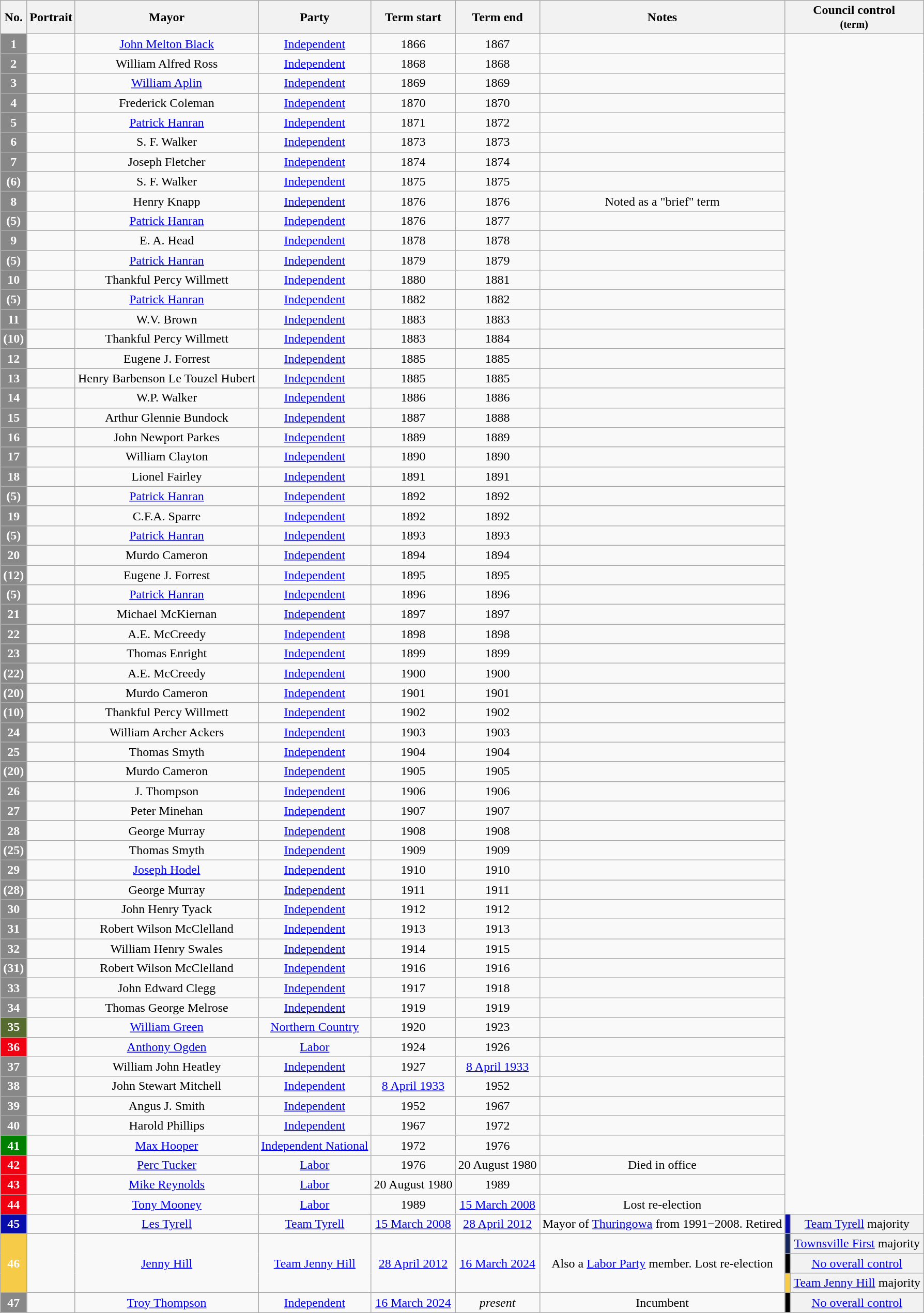<table class="wikitable">
<tr>
<th>No.</th>
<th>Portrait</th>
<th>Mayor</th>
<th>Party</th>
<th>Term start</th>
<th>Term end</th>
<th>Notes</th>
<th colspan="3">Council control <br> <small> (term) </small></th>
</tr>
<tr>
<th style="background:#888888; color:white">1</th>
<td align="center"></td>
<td align="center"><a href='#'>John Melton Black</a> <br> </td>
<td align="center"><a href='#'>Independent</a></td>
<td align="center">1866</td>
<td align="center">1867</td>
<td align="center"></td>
</tr>
<tr>
<th style="background:#888888; color:white">2</th>
<td align="center"></td>
<td align="center">William Alfred Ross</td>
<td align="center"><a href='#'>Independent</a></td>
<td align="center">1868</td>
<td align="center">1868</td>
<td align="center"></td>
</tr>
<tr>
<th style="background:#888888; color:white">3</th>
<td align="center"></td>
<td align="center"><a href='#'>William Aplin</a> <br> </td>
<td align="center"><a href='#'>Independent</a></td>
<td align="center">1869</td>
<td align="center">1869</td>
<td align="center"></td>
</tr>
<tr>
<th style="background:#888888; color:white">4</th>
<td align="center"></td>
<td align="center">Frederick Coleman</td>
<td align="center"><a href='#'>Independent</a></td>
<td align="center">1870</td>
<td align="center">1870</td>
<td align="center"></td>
</tr>
<tr>
<th style="background:#888888; color:white">5</th>
<td align="center"></td>
<td align="center"><a href='#'>Patrick Hanran</a> <br> </td>
<td align="center"><a href='#'>Independent</a></td>
<td align="center">1871</td>
<td align="center">1872</td>
<td align="center"></td>
</tr>
<tr>
<th style="background:#888888; color:white">6</th>
<td align="center"></td>
<td align="center">S. F. Walker</td>
<td align="center"><a href='#'>Independent</a></td>
<td align="center">1873</td>
<td align="center">1873</td>
<td align="center"></td>
</tr>
<tr>
<th style="background:#888888; color:white">7</th>
<td align="center"></td>
<td align="center">Joseph Fletcher</td>
<td align="center"><a href='#'>Independent</a></td>
<td align="center">1874</td>
<td align="center">1874</td>
<td align="center"></td>
</tr>
<tr>
<th style="background:#888888; color:white">(6)</th>
<td align="center"></td>
<td align="center">S. F. Walker</td>
<td align="center"><a href='#'>Independent</a></td>
<td align="center">1875</td>
<td align="center">1875</td>
<td align="center"></td>
</tr>
<tr>
<th style="background:#888888; color:white">8</th>
<td align="center"></td>
<td align="center">Henry Knapp</td>
<td align="center"><a href='#'>Independent</a></td>
<td align="center">1876</td>
<td align="center">1876</td>
<td align="center">Noted as a "brief" term</td>
</tr>
<tr>
<th style="background:#888888; color:white">(5)</th>
<td align="center"></td>
<td align="center"><a href='#'>Patrick Hanran</a> <br> </td>
<td align="center"><a href='#'>Independent</a></td>
<td align="center">1876</td>
<td align="center">1877</td>
<td align="center"></td>
</tr>
<tr>
<th style="background:#888888; color:white">9</th>
<td align="center"></td>
<td align="center">E. A. Head</td>
<td align="center"><a href='#'>Independent</a></td>
<td align="center">1878</td>
<td align="center">1878</td>
<td align="center"></td>
</tr>
<tr>
<th style="background:#888888; color:white">(5)</th>
<td align="center"></td>
<td align="center"><a href='#'>Patrick Hanran</a> <br> </td>
<td align="center"><a href='#'>Independent</a></td>
<td align="center">1879</td>
<td align="center">1879</td>
<td align="center"></td>
</tr>
<tr>
<th style="background:#888888; color:white">10</th>
<td align="center"></td>
<td align="center">Thankful Percy Willmett</td>
<td align="center"><a href='#'>Independent</a></td>
<td align="center">1880</td>
<td align="center">1881</td>
<td align="center"></td>
</tr>
<tr>
<th style="background:#888888; color:white">(5)</th>
<td align="center"></td>
<td align="center"><a href='#'>Patrick Hanran</a> <br> </td>
<td align="center"><a href='#'>Independent</a></td>
<td align="center">1882</td>
<td align="center">1882</td>
<td align="center"></td>
</tr>
<tr>
<th style="background:#888888; color:white">11</th>
<td align="center"></td>
<td align="center">W.V. Brown</td>
<td align="center"><a href='#'>Independent</a></td>
<td align="center">1883</td>
<td align="center">1883</td>
<td align="center"></td>
</tr>
<tr>
<th style="background:#888888; color:white">(10)</th>
<td align="center"></td>
<td align="center">Thankful Percy Willmett</td>
<td align="center"><a href='#'>Independent</a></td>
<td align="center">1883</td>
<td align="center">1884</td>
<td align="center"></td>
</tr>
<tr>
<th style="background:#888888; color:white">12</th>
<td align="center"></td>
<td align="center">Eugene J. Forrest</td>
<td align="center"><a href='#'>Independent</a></td>
<td align="center">1885</td>
<td align="center">1885</td>
<td align="center"></td>
</tr>
<tr>
<th style="background:#888888; color:white">13</th>
<td align="center"></td>
<td align="center">Henry Barbenson Le Touzel Hubert</td>
<td align="center"><a href='#'>Independent</a></td>
<td align="center">1885</td>
<td align="center">1885</td>
<td align="center"></td>
</tr>
<tr>
<th style="background:#888888; color:white">14</th>
<td align="center"></td>
<td align="center">W.P. Walker</td>
<td align="center"><a href='#'>Independent</a></td>
<td align="center">1886</td>
<td align="center">1886</td>
<td align="center"></td>
</tr>
<tr>
<th style="background:#888888; color:white">15</th>
<td align="center"></td>
<td align="center">Arthur Glennie Bundock</td>
<td align="center"><a href='#'>Independent</a></td>
<td align="center">1887</td>
<td align="center">1888</td>
<td align="center"></td>
</tr>
<tr>
<th style="background:#888888; color:white">16</th>
<td align="center"></td>
<td align="center">John Newport Parkes</td>
<td align="center"><a href='#'>Independent</a></td>
<td align="center">1889</td>
<td align="center">1889</td>
<td align="center"></td>
</tr>
<tr>
<th style="background:#888888; color:white">17</th>
<td align="center"></td>
<td align="center">William Clayton</td>
<td align="center"><a href='#'>Independent</a></td>
<td align="center">1890</td>
<td align="center">1890</td>
<td align="center"></td>
</tr>
<tr>
<th style="background:#888888; color:white">18</th>
<td align="center"></td>
<td align="center">Lionel Fairley</td>
<td align="center"><a href='#'>Independent</a></td>
<td align="center">1891</td>
<td align="center">1891</td>
<td align="center"></td>
</tr>
<tr>
<th style="background:#888888; color:white">(5)</th>
<td align="center"></td>
<td align="center"><a href='#'>Patrick Hanran</a> <br> </td>
<td align="center"><a href='#'>Independent</a></td>
<td align="center">1892</td>
<td align="center">1892</td>
<td align="center"></td>
</tr>
<tr>
<th style="background:#888888; color:white">19</th>
<td align="center"></td>
<td align="center">C.F.A. Sparre</td>
<td align="center"><a href='#'>Independent</a></td>
<td align="center">1892</td>
<td align="center">1892</td>
<td align="center"></td>
</tr>
<tr>
<th style="background:#888888; color:white">(5)</th>
<td align="center"></td>
<td align="center"><a href='#'>Patrick Hanran</a> <br> </td>
<td align="center"><a href='#'>Independent</a></td>
<td align="center">1893</td>
<td align="center">1893</td>
<td align="center"></td>
</tr>
<tr>
<th style="background:#888888; color:white">20</th>
<td align="center"></td>
<td align="center">Murdo Cameron</td>
<td align="center"><a href='#'>Independent</a></td>
<td align="center">1894</td>
<td align="center">1894</td>
<td align="center"></td>
</tr>
<tr>
<th style="background:#888888; color:white">(12)</th>
<td align="center"></td>
<td align="center">Eugene J. Forrest</td>
<td align="center"><a href='#'>Independent</a></td>
<td align="center">1895</td>
<td align="center">1895</td>
<td align="center"></td>
</tr>
<tr>
<th style="background:#888888; color:white">(5)</th>
<td align="center"></td>
<td align="center"><a href='#'>Patrick Hanran</a> <br> </td>
<td align="center"><a href='#'>Independent</a></td>
<td align="center">1896</td>
<td align="center">1896</td>
<td align="center"></td>
</tr>
<tr>
<th style="background:#888888; color:white">21</th>
<td align="center"></td>
<td align="center">Michael McKiernan</td>
<td align="center"><a href='#'>Independent</a></td>
<td align="center">1897</td>
<td align="center">1897</td>
<td align="center"></td>
</tr>
<tr>
<th style="background:#888888; color:white">22</th>
<td align="center"></td>
<td align="center">A.E. McCreedy</td>
<td align="center"><a href='#'>Independent</a></td>
<td align="center">1898</td>
<td align="center">1898</td>
<td align="center"></td>
</tr>
<tr>
<th style="background:#888888; color:white">23</th>
<td align="center"></td>
<td align="center">Thomas Enright</td>
<td align="center"><a href='#'>Independent</a></td>
<td align="center">1899</td>
<td align="center">1899</td>
<td align="center"></td>
</tr>
<tr>
<th style="background:#888888; color:white">(22)</th>
<td align="center"></td>
<td align="center">A.E. McCreedy</td>
<td align="center"><a href='#'>Independent</a></td>
<td align="center">1900</td>
<td align="center">1900</td>
<td align="center"></td>
</tr>
<tr>
<th style="background:#888888; color:white">(20)</th>
<td align="center"></td>
<td align="center">Murdo Cameron</td>
<td align="center"><a href='#'>Independent</a></td>
<td align="center">1901</td>
<td align="center">1901</td>
<td align="center"></td>
</tr>
<tr>
<th style="background:#888888; color:white">(10)</th>
<td align="center"></td>
<td align="center">Thankful Percy Willmett</td>
<td align="center"><a href='#'>Independent</a></td>
<td align="center">1902</td>
<td align="center">1902</td>
<td align="center"></td>
</tr>
<tr>
<th style="background:#888888; color:white">24</th>
<td align="center"></td>
<td align="center">William Archer Ackers</td>
<td align="center"><a href='#'>Independent</a></td>
<td align="center">1903</td>
<td align="center">1903</td>
<td align="center"></td>
</tr>
<tr>
<th style="background:#888888; color:white">25</th>
<td align="center"></td>
<td align="center">Thomas Smyth</td>
<td align="center"><a href='#'>Independent</a></td>
<td align="center">1904</td>
<td align="center">1904</td>
<td align="center"></td>
</tr>
<tr>
<th style="background:#888888; color:white">(20)</th>
<td align="center"></td>
<td align="center">Murdo Cameron</td>
<td align="center"><a href='#'>Independent</a></td>
<td align="center">1905</td>
<td align="center">1905</td>
<td align="center"></td>
</tr>
<tr>
<th style="background:#888888; color:white">26</th>
<td align="center"></td>
<td align="center">J. Thompson</td>
<td align="center"><a href='#'>Independent</a></td>
<td align="center">1906</td>
<td align="center">1906</td>
<td align="center"></td>
</tr>
<tr>
<th style="background:#888888; color:white">27</th>
<td align="center"></td>
<td align="center">Peter Minehan</td>
<td align="center"><a href='#'>Independent</a></td>
<td align="center">1907</td>
<td align="center">1907</td>
<td align="center"></td>
</tr>
<tr>
<th style="background:#888888; color:white">28</th>
<td align="center"></td>
<td align="center">George Murray</td>
<td align="center"><a href='#'>Independent</a></td>
<td align="center">1908</td>
<td align="center">1908</td>
<td align="center"></td>
</tr>
<tr>
<th style="background:#888888; color:white">(25)</th>
<td align="center"></td>
<td align="center">Thomas Smyth</td>
<td align="center"><a href='#'>Independent</a></td>
<td align="center">1909</td>
<td align="center">1909</td>
<td align="center"></td>
</tr>
<tr>
<th style="background:#888888; color:white">29</th>
<td align="center"></td>
<td align="center"><a href='#'>Joseph Hodel</a> <br> </td>
<td align="center"><a href='#'>Independent</a></td>
<td align="center">1910</td>
<td align="center">1910</td>
<td align="center"></td>
</tr>
<tr>
<th style="background:#888888; color:white">(28)</th>
<td align="center"></td>
<td align="center">George Murray</td>
<td align="center"><a href='#'>Independent</a></td>
<td align="center">1911</td>
<td align="center">1911</td>
<td align="center"></td>
</tr>
<tr>
<th style="background:#888888; color:white">30</th>
<td align="center"></td>
<td align="center">John Henry Tyack</td>
<td align="center"><a href='#'>Independent</a></td>
<td align="center">1912</td>
<td align="center">1912</td>
<td align="center"></td>
</tr>
<tr>
<th style="background:#888888; color:white">31</th>
<td align="center"></td>
<td align="center">Robert Wilson McClelland</td>
<td align="center"><a href='#'>Independent</a></td>
<td align="center">1913</td>
<td align="center">1913</td>
<td align="center"></td>
</tr>
<tr>
<th style="background:#888888; color:white">32</th>
<td align="center"></td>
<td align="center">William Henry Swales</td>
<td align="center"><a href='#'>Independent</a></td>
<td align="center">1914</td>
<td align="center">1915</td>
<td align="center"></td>
</tr>
<tr>
<th style="background:#888888; color:white">(31)</th>
<td align="center"></td>
<td align="center">Robert Wilson McClelland</td>
<td align="center"><a href='#'>Independent</a></td>
<td align="center">1916</td>
<td align="center">1916</td>
<td align="center"></td>
</tr>
<tr>
<th style="background:#888888; color:white">33</th>
<td align="center"></td>
<td align="center">John Edward Clegg</td>
<td align="center"><a href='#'>Independent</a></td>
<td align="center">1917</td>
<td align="center">1918</td>
<td align="center"></td>
</tr>
<tr>
<th style="background:#888888; color:white">34</th>
<td align="center"></td>
<td align="center">Thomas George Melrose</td>
<td align="center"><a href='#'>Independent</a></td>
<td align="center">1919</td>
<td align="center">1919</td>
<td align="center"></td>
</tr>
<tr>
<th style="background:#556B2F; color:white">35</th>
<td align="center"></td>
<td align="center"><a href='#'>William Green</a> <br> </td>
<td align="center"><a href='#'>Northern Country</a></td>
<td align="center">1920</td>
<td align="center">1923</td>
<td align="center"></td>
</tr>
<tr>
<th style="background:#F00011; color:white">36</th>
<td align="center"></td>
<td align="center"><a href='#'>Anthony Ogden</a> <br> </td>
<td align="center"><a href='#'>Labor</a></td>
<td align="center">1924</td>
<td align="center">1926</td>
<td align="center"></td>
</tr>
<tr>
<th style="background:#888888; color:white">37</th>
<td align="center"></td>
<td align="center">William John Heatley <br> </td>
<td align="center"><a href='#'>Independent</a></td>
<td align="center">1927</td>
<td align="center"><a href='#'>8 April 1933</a></td>
<td align="center"></td>
</tr>
<tr>
<th style="background:#888888; color:white">38</th>
<td align="center"></td>
<td align="center">John Stewart Mitchell</td>
<td align="center"><a href='#'>Independent</a></td>
<td align="center"><a href='#'>8 April 1933</a></td>
<td align="center">1952</td>
<td align="center"></td>
</tr>
<tr>
<th style="background:#888888; color:white">39</th>
<td align="center"></td>
<td align="center">Angus J. Smith</td>
<td align="center"><a href='#'>Independent</a></td>
<td align="center">1952</td>
<td align="center">1967</td>
<td align="center"></td>
</tr>
<tr>
<th style="background:#888888; color:white">40</th>
<td align="center"></td>
<td align="center">Harold Phillips</td>
<td align="center"><a href='#'>Independent</a></td>
<td align="center">1967</td>
<td align="center">1972</td>
<td align="center"></td>
</tr>
<tr>
<th style="background:#008000; color:white">41</th>
<td align="center"></td>
<td align="center"><a href='#'>Max Hooper</a> <br> </td>
<td align="center"><a href='#'>Independent National</a></td>
<td align="center">1972</td>
<td align="center">1976</td>
<td align="center"></td>
</tr>
<tr>
<th style="background:#F00011; color:white">42</th>
<td align="center"></td>
<td align="center"><a href='#'>Perc Tucker</a> <br> </td>
<td align="center"><a href='#'>Labor</a></td>
<td align="center">1976</td>
<td align="center">20 August 1980</td>
<td align="center">Died in office</td>
</tr>
<tr>
<th style="background:#F00011; color:white">43</th>
<td align="center"></td>
<td align="center"><a href='#'>Mike Reynolds</a> <br> </td>
<td align="center"><a href='#'>Labor</a></td>
<td align="center">20 August 1980</td>
<td align="center">1989</td>
<td align="center"></td>
</tr>
<tr>
<th style="background:#F00011; color:white">44</th>
<td align="center"></td>
<td align="center"><a href='#'>Tony Mooney</a></td>
<td align="center"><a href='#'>Labor</a></td>
<td align="center">1989</td>
<td align="center"><a href='#'>15 March 2008</a></td>
<td align="center">Lost re-election</td>
</tr>
<tr>
<th rowspan="2"; style="background:#080CAB; color:white">45</th>
<td rowspan="2"; align="center"></td>
<td rowspan="2"; align="center"><a href='#'>Les Tyrell</a></td>
<td rowspan="2"; align="center"><a href='#'>Team Tyrell</a></td>
<td rowspan="2"; align="center"><a href='#'>15 March 2008</a></td>
<td rowspan="2"; align="center"><a href='#'>28 April 2012</a></td>
<td rowspan="2"; align="center">Mayor of <a href='#'>Thuringowa</a> from 1991−2008. Retired</td>
<td rowspan="1" style="background-color:#080CAB; border-bottom:solid 0 gray"></td>
<th rowspan="1" style="font-weight:normal"><a href='#'>Team Tyrell</a> majority <br> <small></small></th>
</tr>
<tr>
<td rowspan="2" style="background-color:#162659; border-bottom:solid 0 gray"></td>
<th rowspan="2" style="font-weight:normal"><a href='#'>Townsville First</a> majority <br> <small></small></th>
</tr>
<tr>
<th rowspan="3"; style="background:#F6CB47; color:white">46</th>
<td rowspan="3"; align="center"></td>
<td rowspan="3"; align="center"><a href='#'>Jenny Hill</a></td>
<td rowspan="3"; align="center"><a href='#'>Team Jenny Hill</a></td>
<td rowspan="3"; align="center"><a href='#'>28 April 2012</a></td>
<td rowspan="3"; align="center"><a href='#'>16 March 2024</a></td>
<td rowspan="3"; align="center">Also a <a href='#'>Labor Party</a> member. Lost re-election</td>
</tr>
<tr>
<td rowspan="1" style="background-color:#000000; border-bottom:solid 0 gray"></td>
<th rowspan="1" style="font-weight:normal"><a href='#'>No overall control</a> <br> <small></small></th>
</tr>
<tr>
<td rowspan="1" style="background-color:#F6CB47; border-bottom:solid 0 gray"></td>
<th rowspan="1" style="font-weight:normal"><a href='#'>Team Jenny Hill</a> majority <br> <small></small></th>
</tr>
<tr>
<th style="background:#888888; color:white">47</th>
<td align="center"></td>
<td align="center"><a href='#'>Troy Thompson</a></td>
<td align="center"><a href='#'>Independent</a></td>
<td align="center"><a href='#'>16 March 2024</a></td>
<td align="center"><em>present</em></td>
<td align="center">Incumbent</td>
<td rowspan="1" style="background-color:#000000; border-bottom:solid 0 gray"></td>
<th rowspan="1" style="font-weight:normal"><a href='#'>No overall control</a> <br> <small></small></th>
</tr>
</table>
